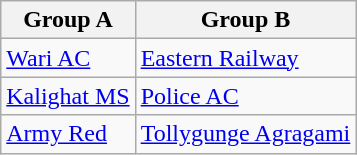<table class="wikitable sortable" style="text-align: left; font-size:">
<tr>
<th>Group A</th>
<th>Group B</th>
</tr>
<tr>
<td><a href='#'>Wari AC</a></td>
<td><a href='#'>Eastern Railway</a></td>
</tr>
<tr>
<td><a href='#'>Kalighat MS</a></td>
<td><a href='#'>Police AC</a></td>
</tr>
<tr>
<td><a href='#'>Army Red</a></td>
<td><a href='#'>Tollygunge Agragami</a></td>
</tr>
</table>
